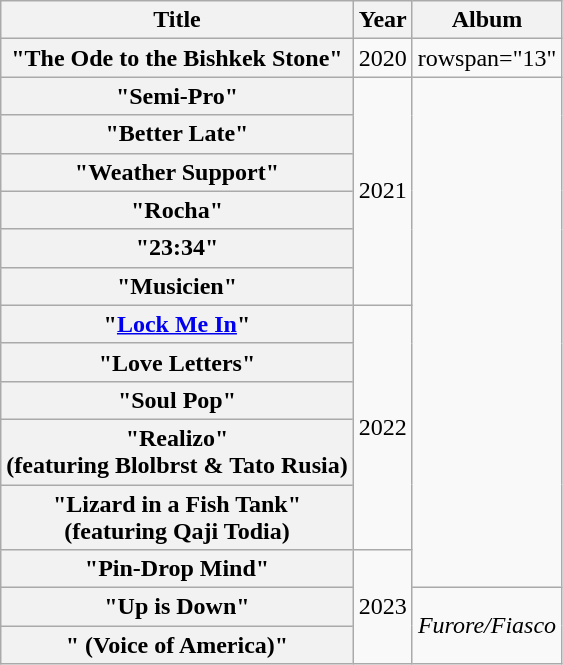<table class="wikitable plainrowheaders" style="text-align:center">
<tr>
<th scope="col">Title</th>
<th scope="col">Year</th>
<th scope="col">Album</th>
</tr>
<tr>
<th scope="row">"The Ode to the Bishkek Stone"</th>
<td>2020</td>
<td>rowspan="13" </td>
</tr>
<tr>
<th scope="row">"Semi-Pro"</th>
<td rowspan="6">2021</td>
</tr>
<tr>
<th scope="row">"Better Late"</th>
</tr>
<tr>
<th scope="row">"Weather Support"</th>
</tr>
<tr>
<th scope="row">"Rocha"</th>
</tr>
<tr>
<th scope="row">"23:34"</th>
</tr>
<tr>
<th scope="row">"Musicien"</th>
</tr>
<tr>
<th scope="row">"<a href='#'>Lock Me In</a>"</th>
<td rowspan="5">2022</td>
</tr>
<tr>
<th scope="row">"Love Letters"</th>
</tr>
<tr>
<th scope="row">"Soul Pop"</th>
</tr>
<tr>
<th scope="row">"Realizo"<br><span>(featuring Blolbrst & Tato Rusia)</span></th>
</tr>
<tr>
<th scope="row">"Lizard in a Fish Tank"<br><span>(featuring Qaji Todia)</span></th>
</tr>
<tr>
<th scope="row">"Pin-Drop Mind"</th>
<td rowspan=3>2023</td>
</tr>
<tr>
<th scope="row">"Up is Down"</th>
<td rowspan=2><em>Furore/Fiasco</em></td>
</tr>
<tr>
<th scope="row">" (Voice of America)"</th>
</tr>
</table>
